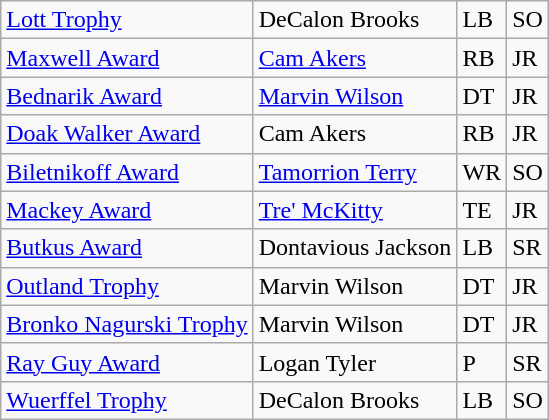<table class="wikitable">
<tr>
<td><a href='#'>Lott Trophy</a></td>
<td>DeCalon Brooks</td>
<td>LB</td>
<td>SO</td>
</tr>
<tr>
<td><a href='#'>Maxwell Award</a></td>
<td><a href='#'>Cam Akers</a></td>
<td>RB</td>
<td>JR</td>
</tr>
<tr>
<td><a href='#'>Bednarik Award</a></td>
<td><a href='#'>Marvin Wilson</a></td>
<td>DT</td>
<td>JR</td>
</tr>
<tr>
<td><a href='#'>Doak Walker Award</a></td>
<td>Cam Akers</td>
<td>RB</td>
<td>JR</td>
</tr>
<tr>
<td><a href='#'>Biletnikoff Award</a></td>
<td><a href='#'>Tamorrion Terry</a></td>
<td>WR</td>
<td>SO</td>
</tr>
<tr>
<td><a href='#'>Mackey Award</a></td>
<td><a href='#'>Tre' McKitty</a></td>
<td>TE</td>
<td>JR</td>
</tr>
<tr>
<td><a href='#'>Butkus Award</a></td>
<td>Dontavious Jackson</td>
<td>LB</td>
<td>SR</td>
</tr>
<tr>
<td><a href='#'>Outland Trophy</a></td>
<td>Marvin Wilson</td>
<td>DT</td>
<td>JR</td>
</tr>
<tr>
<td><a href='#'>Bronko Nagurski Trophy</a></td>
<td>Marvin Wilson</td>
<td>DT</td>
<td>JR</td>
</tr>
<tr>
<td><a href='#'>Ray Guy Award</a></td>
<td>Logan Tyler</td>
<td>P</td>
<td>SR</td>
</tr>
<tr>
<td><a href='#'>Wuerffel Trophy</a></td>
<td>DeCalon Brooks</td>
<td>LB</td>
<td>SO</td>
</tr>
</table>
